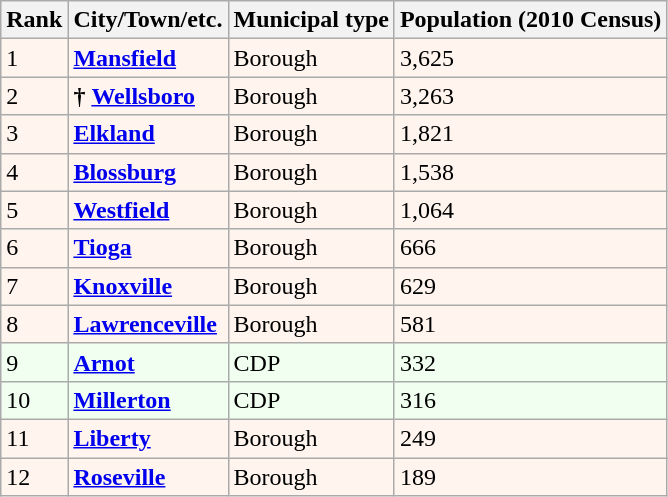<table class="wikitable sortable">
<tr>
<th>Rank</th>
<th>City/Town/etc.</th>
<th>Municipal type</th>
<th>Population (2010 Census)</th>
</tr>
<tr style="background-color:#FFF5EE;">
<td>1</td>
<td><strong><a href='#'>Mansfield</a></strong></td>
<td>Borough</td>
<td>3,625</td>
</tr>
<tr style="background-color:#FFF5EE;">
<td>2</td>
<td><strong>†</strong> <strong><a href='#'>Wellsboro</a></strong></td>
<td>Borough</td>
<td>3,263</td>
</tr>
<tr style="background-color:#FFF5EE;">
<td>3</td>
<td><strong><a href='#'>Elkland</a></strong></td>
<td>Borough</td>
<td>1,821</td>
</tr>
<tr style="background-color:#FFF5EE;">
<td>4</td>
<td><strong><a href='#'>Blossburg</a></strong></td>
<td>Borough</td>
<td>1,538</td>
</tr>
<tr style="background-color:#FFF5EE;">
<td>5</td>
<td><strong><a href='#'>Westfield</a></strong></td>
<td>Borough</td>
<td>1,064</td>
</tr>
<tr style="background-color:#FFF5EE;">
<td>6</td>
<td><strong><a href='#'>Tioga</a></strong></td>
<td>Borough</td>
<td>666</td>
</tr>
<tr style="background-color:#FFF5EE;">
<td>7</td>
<td><strong><a href='#'>Knoxville</a></strong></td>
<td>Borough</td>
<td>629</td>
</tr>
<tr style="background-color:#FFF5EE;">
<td>8</td>
<td><strong><a href='#'>Lawrenceville</a></strong></td>
<td>Borough</td>
<td>581</td>
</tr>
<tr style="background-color:#F0FFF0;">
<td>9</td>
<td><strong><a href='#'>Arnot</a></strong></td>
<td>CDP</td>
<td>332</td>
</tr>
<tr style="background-color:#F0FFF0;">
<td>10</td>
<td><strong><a href='#'>Millerton</a></strong></td>
<td>CDP</td>
<td>316</td>
</tr>
<tr style="background-color:#FFF5EE;">
<td>11</td>
<td><strong><a href='#'>Liberty</a></strong></td>
<td>Borough</td>
<td>249</td>
</tr>
<tr style="background-color:#FFF5EE;">
<td>12</td>
<td><strong><a href='#'>Roseville</a></strong></td>
<td>Borough</td>
<td>189</td>
</tr>
</table>
